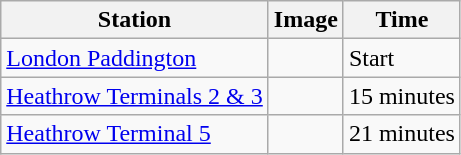<table class="wikitable">
<tr>
<th>Station</th>
<th>Image</th>
<th>Time</th>
</tr>
<tr>
<td><a href='#'>London Paddington</a></td>
<td></td>
<td>Start</td>
</tr>
<tr>
<td><a href='#'>Heathrow Terminals 2 & 3</a></td>
<td></td>
<td>15 minutes</td>
</tr>
<tr>
<td><a href='#'>Heathrow Terminal 5</a></td>
<td></td>
<td>21 minutes</td>
</tr>
</table>
